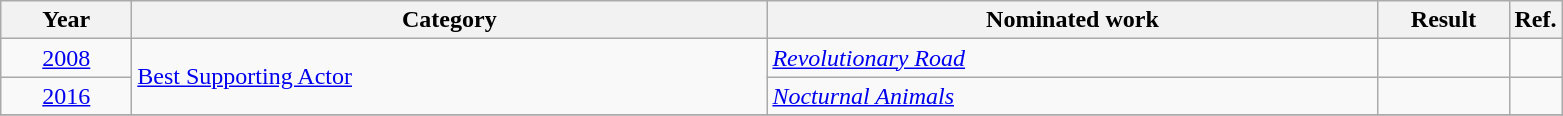<table class=wikitable>
<tr>
<th scope="col" style="width:5em;">Year</th>
<th scope="col" style="width:26em;">Category</th>
<th scope="col" style="width:25em;">Nominated work</th>
<th scope="col" style="width:5em;">Result</th>
<th>Ref.</th>
</tr>
<tr>
<td style="text-align:center;"><a href='#'>2008</a></td>
<td rowspan=2><a href='#'>Best Supporting Actor</a></td>
<td><em><a href='#'>Revolutionary Road</a></em></td>
<td></td>
<td></td>
</tr>
<tr>
<td style="text-align:center;"><a href='#'>2016</a></td>
<td><em><a href='#'>Nocturnal Animals</a></em></td>
<td></td>
<td></td>
</tr>
<tr>
</tr>
</table>
